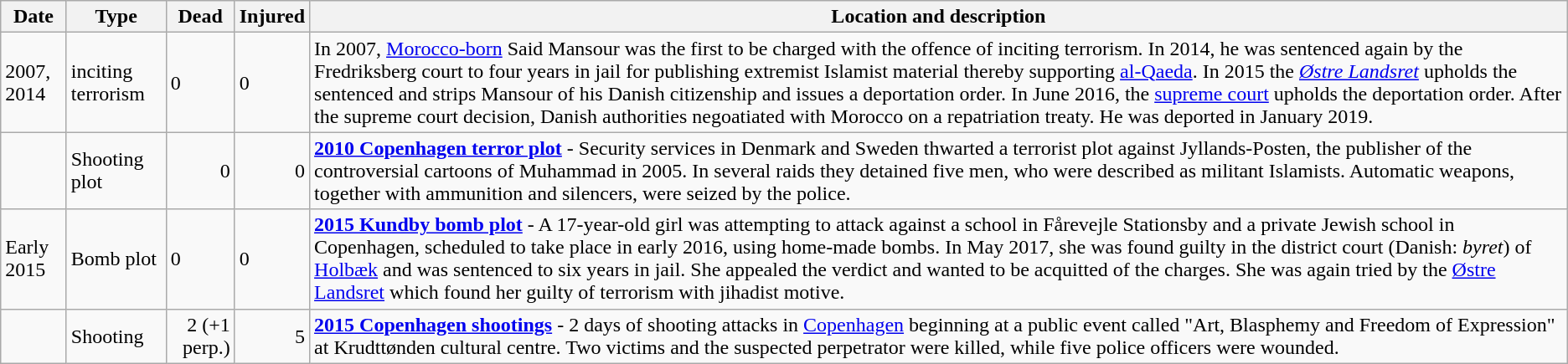<table class="wikitable sortable">
<tr>
<th>Date</th>
<th>Type</th>
<th>Dead</th>
<th>Injured</th>
<th>Location and description</th>
</tr>
<tr>
<td>2007, 2014</td>
<td>inciting terrorism</td>
<td>0</td>
<td>0</td>
<td>In 2007, <a href='#'>Morocco-born</a> Said Mansour was the first to be charged with the offence of inciting terrorism. In 2014, he was sentenced again by the Fredriksberg court to four years in jail for publishing extremist Islamist material thereby supporting <a href='#'>al-Qaeda</a>. In 2015 the <em><a href='#'>Østre Landsret</a></em> upholds the sentenced and strips Mansour of his Danish citizenship and issues a deportation order. In June 2016, the <a href='#'>supreme court</a> upholds the deportation order. After the supreme court decision, Danish authorities negoatiated with Morocco on a repatriation treaty. He was deported in January 2019.</td>
</tr>
<tr>
<td></td>
<td>Shooting plot</td>
<td align="right">0</td>
<td align="right">0</td>
<td><strong><a href='#'>2010 Copenhagen terror plot</a></strong> - Security services in Denmark and Sweden thwarted a terrorist plot against Jyllands-Posten, the publisher of the controversial cartoons of Muhammad in 2005.  In several raids they detained five men, who were described as militant Islamists. Automatic weapons, together with ammunition and silencers, were seized by the police.</td>
</tr>
<tr>
<td>Early 2015</td>
<td>Bomb plot</td>
<td>0</td>
<td>0</td>
<td><strong><a href='#'>2015 Kundby bomb plot</a></strong> - A 17-year-old girl was attempting to attack against a school in Fårevejle Stationsby and a private Jewish school in Copenhagen, scheduled to take place in early 2016, using home-made bombs. In May 2017, she was found guilty in the district court (Danish: <em>byret</em>) of <a href='#'>Holbæk</a> and was sentenced to six years in jail. She appealed the verdict and wanted to be acquitted of the charges. She was again tried by the <a href='#'>Østre Landsret</a> which found her guilty of terrorism with jihadist motive.</td>
</tr>
<tr>
<td></td>
<td>Shooting</td>
<td align="right">2 (+1 perp.)</td>
<td align="right">5</td>
<td><strong><a href='#'>2015 Copenhagen shootings</a></strong> - 2 days of shooting attacks in <a href='#'>Copenhagen</a> beginning at a public event called "Art, Blasphemy and Freedom of Expression" at Krudttønden cultural centre. Two victims and the suspected perpetrator were killed, while five police officers were wounded.</td>
</tr>
</table>
